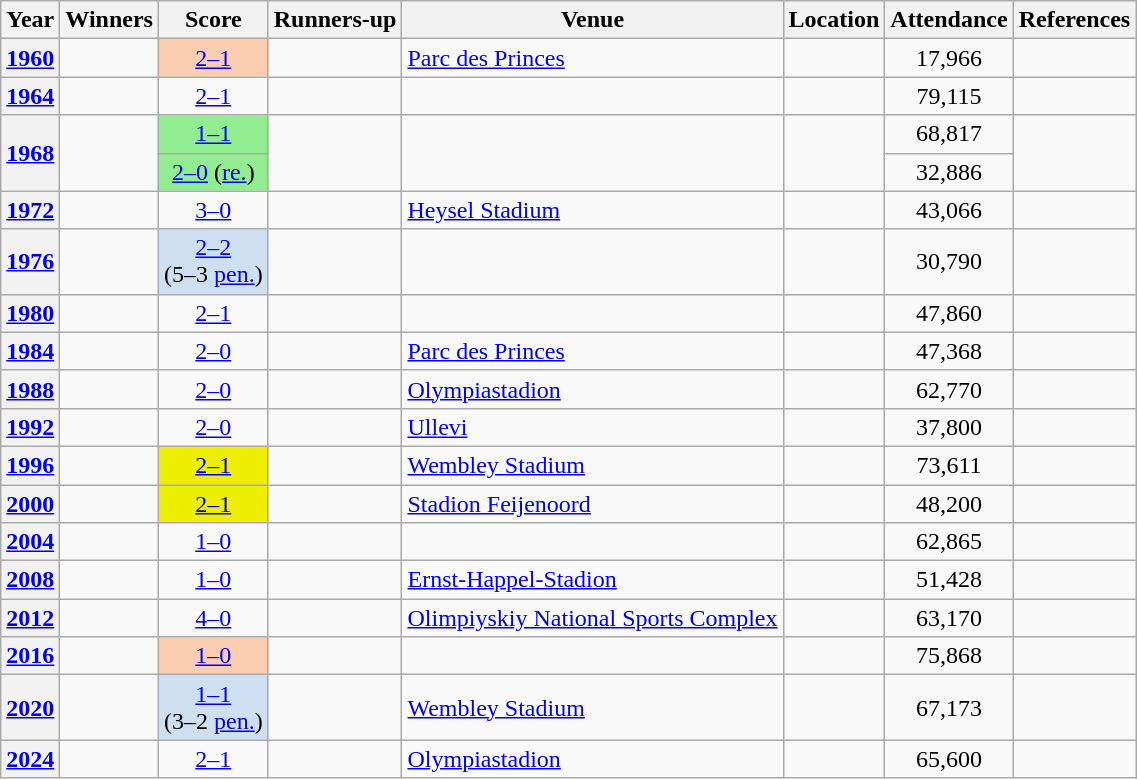<table class="sortable wikitable plainrowheaders">
<tr>
<th scope="col">Year</th>
<th scope="col">Winners</th>
<th scope="col">Score</th>
<th scope="col">Runners-up</th>
<th scope="col">Venue</th>
<th scope="col">Location</th>
<th scope="col">Attendance</th>
<th scope="col" class="unsortable">References</th>
</tr>
<tr>
<th scope="row" style=text-align:center><a href='#'>1960</a></th>
<td align=right></td>
<td align="center" bgcolor="#FBCEB1"><a href='#'>2–1</a> </td>
<td align=left></td>
<td><a href='#'>Parc des Princes</a></td>
<td></td>
<td align=center>17,966</td>
<td align=center></td>
</tr>
<tr>
<th scope="row" style=text-align:center><a href='#'>1964</a></th>
<td align=right></td>
<td align="center"><a href='#'>2–1</a></td>
<td align=left></td>
<td></td>
<td></td>
<td align=center>79,115</td>
<td align=center></td>
</tr>
<tr>
<th rowspan="2" scope="row" style="text-align:center"><a href='#'>1968</a></th>
<td rowspan="2" align="right"></td>
<td align="center" bgcolor="#90ee90"><a href='#'>1–1</a> </td>
<td rowspan="2" align="left"></td>
<td rowspan="2"></td>
<td rowspan="2"></td>
<td align=center>68,817</td>
<td rowspan="2" align="center"></td>
</tr>
<tr>
<td align="center" bgcolor="#90ee90"><a href='#'>2–0</a> (<a href='#'>re.</a>)</td>
<td align=center>32,886</td>
</tr>
<tr>
<th scope="row" style=text-align:center><a href='#'>1972</a></th>
<td align=right></td>
<td align="center"><a href='#'>3–0</a></td>
<td align=left></td>
<td><a href='#'>Heysel Stadium</a></td>
<td></td>
<td align=center>43,066</td>
<td align=center></td>
</tr>
<tr>
<th scope="row" style=text-align:center><a href='#'>1976</a></th>
<td align=right></td>
<td align="center" bgcolor="#cedff2"><a href='#'>2–2</a> <br> (5–3 <a href='#'>pen.</a>)</td>
<td align=left></td>
<td></td>
<td></td>
<td align=center>30,790</td>
<td align=center></td>
</tr>
<tr>
<th scope="row" style=text-align:center><a href='#'>1980</a></th>
<td align=right></td>
<td align="center"><a href='#'>2–1</a></td>
<td align=left></td>
<td></td>
<td></td>
<td align=center>47,860</td>
<td align=center></td>
</tr>
<tr>
<th scope="row" style=text-align:center><a href='#'>1984</a></th>
<td align=right></td>
<td align="center"><a href='#'>2–0</a></td>
<td align=left></td>
<td><a href='#'>Parc des Princes</a></td>
<td></td>
<td align=center>47,368</td>
<td align=center></td>
</tr>
<tr>
<th scope="row" style=text-align:center><a href='#'>1988</a></th>
<td align=right></td>
<td align="center"><a href='#'>2–0</a></td>
<td align=left></td>
<td><a href='#'>Olympiastadion</a></td>
<td></td>
<td align=center>62,770</td>
<td align=center></td>
</tr>
<tr>
<th scope="row" style=text-align:center><a href='#'>1992</a></th>
<td align=right></td>
<td align="center"><a href='#'>2–0</a></td>
<td align=left></td>
<td><a href='#'>Ullevi</a></td>
<td></td>
<td align=center>37,800</td>
<td align=center></td>
</tr>
<tr>
<th scope="row" style=text-align:center><a href='#'>1996</a></th>
<td align=right></td>
<td align="center" bgcolor="#eeee00"><a href='#'>2–1</a> </td>
<td align=left></td>
<td><a href='#'>Wembley Stadium</a></td>
<td></td>
<td align=center>73,611</td>
<td align=center></td>
</tr>
<tr>
<th scope="row" style=text-align:center><a href='#'>2000</a></th>
<td align=right></td>
<td align="center" bgcolor="#eeee00"><a href='#'>2–1</a> </td>
<td align=left></td>
<td><a href='#'>Stadion Feijenoord</a></td>
<td></td>
<td align=center>48,200</td>
<td align=center></td>
</tr>
<tr>
<th scope="row" style=text-align:center><a href='#'>2004</a></th>
<td align=right></td>
<td align="center"><a href='#'>1–0</a></td>
<td align=left></td>
<td></td>
<td></td>
<td align=center>62,865</td>
<td align=center></td>
</tr>
<tr>
<th scope="row" style=text-align:center><a href='#'>2008</a></th>
<td align=right></td>
<td align="center"><a href='#'>1–0</a></td>
<td align=left></td>
<td><a href='#'>Ernst-Happel-Stadion</a></td>
<td></td>
<td align=center>51,428</td>
<td align=center></td>
</tr>
<tr>
<th scope="row" style=text-align:center><a href='#'>2012</a></th>
<td align=right></td>
<td align="center"><a href='#'>4–0</a></td>
<td align=left></td>
<td><a href='#'>Olimpiyskiy National Sports Complex</a></td>
<td></td>
<td align=center>63,170</td>
<td align=center></td>
</tr>
<tr>
<th scope="row" style=text-align:center><a href='#'>2016</a></th>
<td align=right></td>
<td align="center" bgcolor="#FBCEB1"><a href='#'>1–0</a> </td>
<td align=left></td>
<td></td>
<td></td>
<td align=center>75,868</td>
<td align=center></td>
</tr>
<tr>
<th scope="row" style=text-align:center><a href='#'>2020</a></th>
<td align=right></td>
<td align="center" bgcolor="#cedff2"><a href='#'>1–1</a> <br> (3–2 <a href='#'>pen.</a>)</td>
<td align=left></td>
<td><a href='#'>Wembley Stadium</a></td>
<td></td>
<td align=center>67,173</td>
<td align=center></td>
</tr>
<tr>
<th scope="row" style=text-align:center><a href='#'>2024</a></th>
<td align=right></td>
<td align="center"><a href='#'>2–1</a></td>
<td align=left></td>
<td><a href='#'>Olympiastadion</a></td>
<td></td>
<td align=center>65,600</td>
<td align=center></td>
</tr>
</table>
